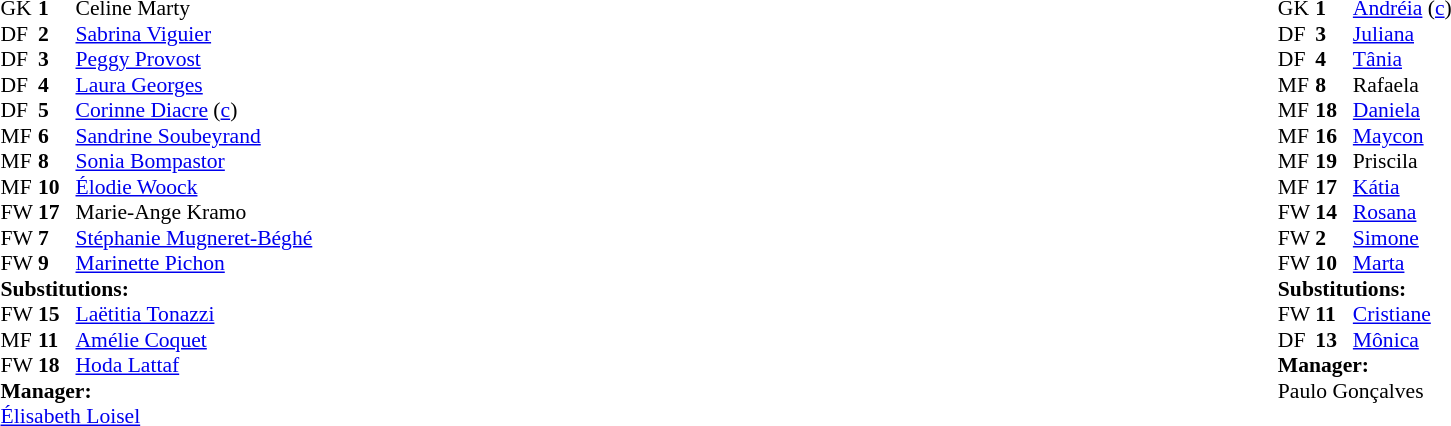<table width="100%">
<tr>
<td valign="top" width="40%"><br><table style="font-size:90%" cellspacing="0" cellpadding="0">
<tr>
<th width=25></th>
<th width=25></th>
</tr>
<tr>
<td>GK</td>
<td><strong>1</strong></td>
<td>Celine Marty</td>
</tr>
<tr>
<td>DF</td>
<td><strong>2</strong></td>
<td><a href='#'>Sabrina Viguier</a></td>
<td></td>
<td></td>
</tr>
<tr>
<td>DF</td>
<td><strong>3</strong></td>
<td><a href='#'>Peggy Provost</a></td>
<td></td>
</tr>
<tr>
<td>DF</td>
<td><strong>4</strong></td>
<td><a href='#'>Laura Georges</a></td>
</tr>
<tr>
<td>DF</td>
<td><strong>5</strong></td>
<td><a href='#'>Corinne Diacre</a> (<a href='#'>c</a>)</td>
</tr>
<tr>
<td>MF</td>
<td><strong>6</strong></td>
<td><a href='#'>Sandrine Soubeyrand</a></td>
</tr>
<tr>
<td>MF</td>
<td><strong>8</strong></td>
<td><a href='#'>Sonia Bompastor</a></td>
</tr>
<tr>
<td>MF</td>
<td><strong>10</strong></td>
<td><a href='#'>Élodie Woock</a></td>
<td></td>
<td></td>
</tr>
<tr>
<td>FW</td>
<td><strong>17</strong></td>
<td>Marie-Ange Kramo</td>
</tr>
<tr>
<td>FW</td>
<td><strong>7</strong></td>
<td><a href='#'>Stéphanie Mugneret-Béghé</a></td>
<td></td>
<td></td>
</tr>
<tr>
<td>FW</td>
<td><strong>9</strong></td>
<td><a href='#'>Marinette Pichon</a></td>
</tr>
<tr>
<td colspan=3><strong>Substitutions:</strong></td>
</tr>
<tr>
<td>FW</td>
<td><strong>15</strong></td>
<td><a href='#'>Laëtitia Tonazzi</a></td>
<td></td>
<td></td>
</tr>
<tr>
<td>MF</td>
<td><strong>11</strong></td>
<td><a href='#'>Amélie Coquet</a></td>
<td></td>
<td></td>
</tr>
<tr>
<td>FW</td>
<td><strong>18</strong></td>
<td><a href='#'>Hoda Lattaf</a></td>
<td></td>
<td></td>
</tr>
<tr>
<td colspan=3><strong>Manager:</strong></td>
</tr>
<tr>
<td colspan=4><a href='#'>Élisabeth Loisel</a></td>
</tr>
</table>
</td>
<td valign="top" width="50%"><br><table style="font-size: 90%" cellspacing="0" cellpadding="0" align="center">
<tr>
<th width=25></th>
<th width=25></th>
</tr>
<tr>
<td>GK</td>
<td><strong>1</strong></td>
<td><a href='#'>Andréia</a> (<a href='#'>c</a>)</td>
</tr>
<tr>
<td>DF</td>
<td><strong>3</strong></td>
<td><a href='#'>Juliana</a></td>
</tr>
<tr>
<td>DF</td>
<td><strong>4</strong></td>
<td><a href='#'>Tânia</a></td>
<td></td>
<td></td>
</tr>
<tr>
<td>MF</td>
<td><strong>8</strong></td>
<td>Rafaela</td>
</tr>
<tr>
<td>MF</td>
<td><strong>18</strong></td>
<td><a href='#'>Daniela</a></td>
<td></td>
</tr>
<tr>
<td>MF</td>
<td><strong>16</strong></td>
<td><a href='#'>Maycon</a></td>
</tr>
<tr>
<td>MF</td>
<td><strong>19</strong></td>
<td>Priscila</td>
<td></td>
<td></td>
</tr>
<tr>
<td>MF</td>
<td><strong>17</strong></td>
<td><a href='#'>Kátia</a></td>
</tr>
<tr>
<td>FW</td>
<td><strong>14</strong></td>
<td><a href='#'>Rosana</a></td>
</tr>
<tr>
<td>FW</td>
<td><strong>2</strong></td>
<td><a href='#'>Simone</a></td>
</tr>
<tr>
<td>FW</td>
<td><strong>10</strong></td>
<td><a href='#'>Marta</a></td>
</tr>
<tr>
<td colspan=3><strong>Substitutions:</strong></td>
</tr>
<tr>
<td>FW</td>
<td><strong>11</strong></td>
<td><a href='#'>Cristiane</a></td>
<td></td>
<td></td>
</tr>
<tr>
<td>DF</td>
<td><strong>13</strong></td>
<td><a href='#'>Mônica</a></td>
<td></td>
<td></td>
</tr>
<tr>
<td colspan=3><strong>Manager:</strong></td>
</tr>
<tr>
<td colspan=4>Paulo Gonçalves</td>
</tr>
</table>
</td>
</tr>
</table>
